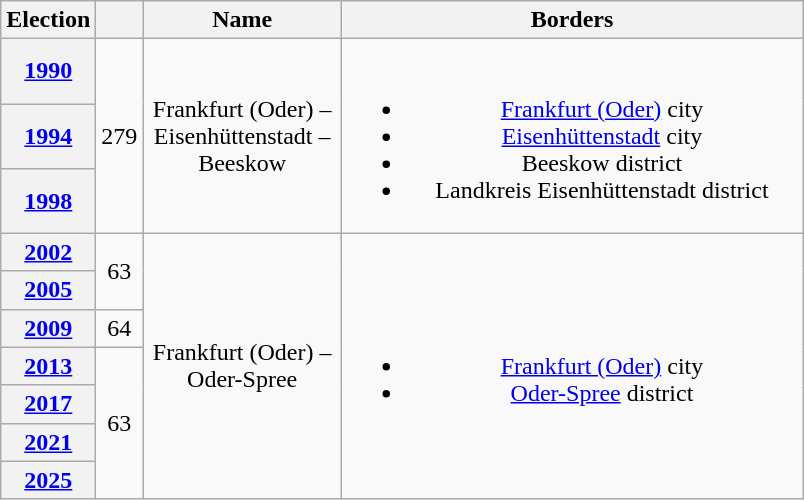<table class=wikitable style="text-align:center">
<tr>
<th>Election</th>
<th></th>
<th width=125px>Name</th>
<th width=300px>Borders</th>
</tr>
<tr>
<th><a href='#'>1990</a></th>
<td rowspan=3>279</td>
<td rowspan=3>Frankfurt (Oder) – Eisenhüttenstadt – Beeskow</td>
<td rowspan=3><br><ul><li><a href='#'>Frankfurt (Oder)</a> city</li><li><a href='#'>Eisenhüttenstadt</a> city</li><li>Beeskow district</li><li>Landkreis Eisenhüttenstadt district</li></ul></td>
</tr>
<tr>
<th><a href='#'>1994</a></th>
</tr>
<tr>
<th><a href='#'>1998</a></th>
</tr>
<tr>
<th><a href='#'>2002</a></th>
<td rowspan=2>63</td>
<td rowspan=7>Frankfurt (Oder) – Oder-Spree</td>
<td rowspan=7><br><ul><li><a href='#'>Frankfurt (Oder)</a> city</li><li><a href='#'>Oder-Spree</a> district</li></ul></td>
</tr>
<tr>
<th><a href='#'>2005</a></th>
</tr>
<tr>
<th><a href='#'>2009</a></th>
<td>64</td>
</tr>
<tr>
<th><a href='#'>2013</a></th>
<td rowspan=4>63</td>
</tr>
<tr>
<th><a href='#'>2017</a></th>
</tr>
<tr>
<th><a href='#'>2021</a></th>
</tr>
<tr>
<th><a href='#'>2025</a></th>
</tr>
</table>
